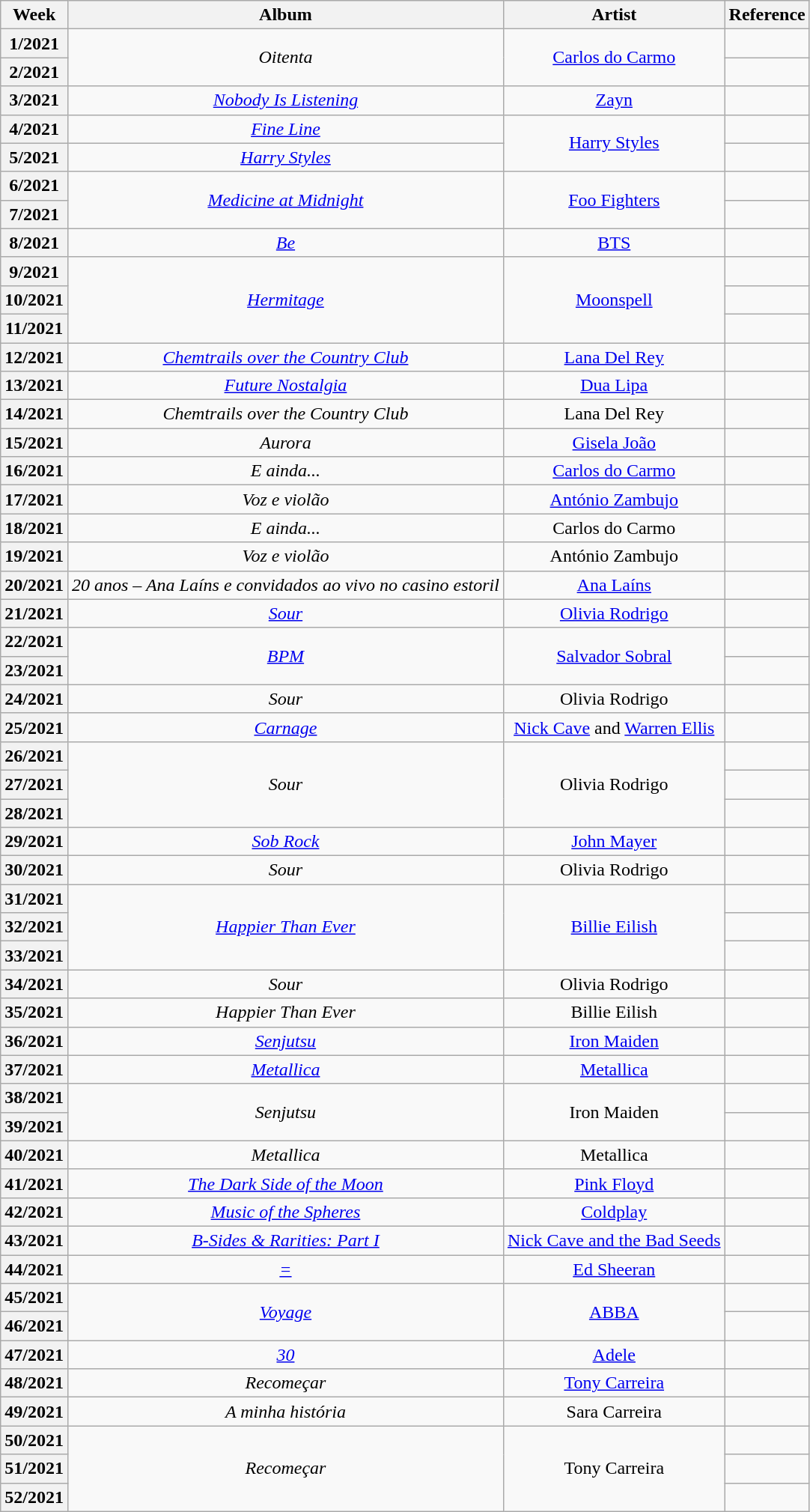<table class="wikitable plainrowheaders" style="text-align:center">
<tr>
<th>Week</th>
<th>Album</th>
<th>Artist</th>
<th>Reference</th>
</tr>
<tr>
<th scope="row">1/2021</th>
<td rowspan="2"><em>Oitenta</em></td>
<td rowspan="2"><a href='#'>Carlos do Carmo</a></td>
<td></td>
</tr>
<tr>
<th scope="row">2/2021</th>
<td></td>
</tr>
<tr>
<th scope="row">3/2021</th>
<td><em><a href='#'>Nobody Is Listening</a></em></td>
<td><a href='#'>Zayn</a></td>
<td></td>
</tr>
<tr>
<th scope="row">4/2021</th>
<td><em><a href='#'>Fine Line</a></em></td>
<td rowspan="2"><a href='#'>Harry Styles</a></td>
<td></td>
</tr>
<tr>
<th scope="row">5/2021</th>
<td><em><a href='#'>Harry Styles</a></em></td>
<td></td>
</tr>
<tr>
<th scope="row">6/2021</th>
<td rowspan="2"><em><a href='#'>Medicine at Midnight</a></em></td>
<td rowspan="2"><a href='#'>Foo Fighters</a></td>
<td></td>
</tr>
<tr>
<th scope="row">7/2021</th>
<td></td>
</tr>
<tr>
<th scope="row">8/2021</th>
<td><em><a href='#'>Be</a></em></td>
<td><a href='#'>BTS</a></td>
<td></td>
</tr>
<tr>
<th scope="row">9/2021</th>
<td rowspan="3"><em><a href='#'>Hermitage</a></em></td>
<td rowspan="3"><a href='#'>Moonspell</a></td>
<td></td>
</tr>
<tr>
<th scope="row">10/2021</th>
<td></td>
</tr>
<tr>
<th scope="row">11/2021</th>
<td></td>
</tr>
<tr>
<th scope="row">12/2021</th>
<td><em><a href='#'>Chemtrails over the Country Club</a></em></td>
<td><a href='#'>Lana Del Rey</a></td>
<td></td>
</tr>
<tr>
<th scope="row">13/2021</th>
<td><em><a href='#'>Future Nostalgia</a></em></td>
<td><a href='#'>Dua Lipa</a></td>
<td></td>
</tr>
<tr>
<th scope="row">14/2021</th>
<td><em>Chemtrails over the Country Club</em></td>
<td>Lana Del Rey</td>
<td></td>
</tr>
<tr>
<th scope="row">15/2021</th>
<td><em>Aurora</em></td>
<td><a href='#'>Gisela João</a></td>
<td></td>
</tr>
<tr>
<th scope="row">16/2021</th>
<td><em>E ainda...</em></td>
<td><a href='#'>Carlos do Carmo</a></td>
<td></td>
</tr>
<tr>
<th scope="row">17/2021</th>
<td><em>Voz e violão</em></td>
<td><a href='#'>António Zambujo</a></td>
<td></td>
</tr>
<tr>
<th scope="row">18/2021</th>
<td><em>E ainda...</em></td>
<td>Carlos do Carmo</td>
<td></td>
</tr>
<tr>
<th scope="row">19/2021</th>
<td><em>Voz e violão</em></td>
<td>António Zambujo</td>
<td></td>
</tr>
<tr>
<th scope="row">20/2021</th>
<td><em>20 anos – Ana Laíns e convidados ao vivo no casino estoril</em></td>
<td><a href='#'>Ana Laíns</a></td>
<td></td>
</tr>
<tr>
<th scope="row">21/2021</th>
<td><em><a href='#'>Sour</a></em></td>
<td><a href='#'>Olivia Rodrigo</a></td>
<td></td>
</tr>
<tr>
<th scope="row">22/2021</th>
<td rowspan="2"><em><a href='#'>BPM</a></em></td>
<td rowspan="2"><a href='#'>Salvador Sobral</a></td>
<td></td>
</tr>
<tr>
<th scope="row">23/2021</th>
<td></td>
</tr>
<tr>
<th scope="row">24/2021</th>
<td><em>Sour</em></td>
<td>Olivia Rodrigo</td>
<td></td>
</tr>
<tr>
<th scope="row">25/2021</th>
<td><em><a href='#'>Carnage</a></em></td>
<td><a href='#'>Nick Cave</a> and <a href='#'>Warren Ellis</a></td>
<td></td>
</tr>
<tr>
<th scope="row">26/2021</th>
<td rowspan="3"><em>Sour</em></td>
<td rowspan="3">Olivia Rodrigo</td>
<td></td>
</tr>
<tr>
<th scope="row">27/2021</th>
<td></td>
</tr>
<tr>
<th scope="row">28/2021</th>
<td></td>
</tr>
<tr>
<th scope="row">29/2021</th>
<td><em><a href='#'>Sob Rock</a></em></td>
<td><a href='#'>John Mayer</a></td>
<td></td>
</tr>
<tr>
<th scope="row">30/2021</th>
<td><em>Sour</em></td>
<td>Olivia Rodrigo</td>
<td></td>
</tr>
<tr>
<th scope="row">31/2021</th>
<td rowspan="3"><em><a href='#'>Happier Than Ever</a></em></td>
<td rowspan="3"><a href='#'>Billie Eilish</a></td>
<td></td>
</tr>
<tr>
<th scope="row">32/2021</th>
<td></td>
</tr>
<tr>
<th scope="row">33/2021</th>
<td></td>
</tr>
<tr>
<th scope="row">34/2021</th>
<td><em>Sour</em></td>
<td>Olivia Rodrigo</td>
<td></td>
</tr>
<tr>
<th scope="row">35/2021</th>
<td><em>Happier Than Ever</em></td>
<td>Billie Eilish</td>
<td></td>
</tr>
<tr>
<th scope="row">36/2021</th>
<td><em><a href='#'>Senjutsu</a></em></td>
<td><a href='#'>Iron Maiden</a></td>
<td></td>
</tr>
<tr>
<th scope="row">37/2021</th>
<td><em><a href='#'>Metallica</a></em></td>
<td><a href='#'>Metallica</a></td>
<td></td>
</tr>
<tr>
<th scope="row">38/2021</th>
<td rowspan="2"><em>Senjutsu</em></td>
<td rowspan="2">Iron Maiden</td>
<td></td>
</tr>
<tr>
<th scope="row">39/2021</th>
<td></td>
</tr>
<tr>
<th scope="row">40/2021</th>
<td><em>Metallica</em></td>
<td>Metallica</td>
<td></td>
</tr>
<tr>
<th scope="row">41/2021</th>
<td><em><a href='#'>The Dark Side of the Moon</a></em></td>
<td><a href='#'>Pink Floyd</a></td>
<td></td>
</tr>
<tr>
<th scope="row">42/2021</th>
<td><em><a href='#'>Music of the Spheres</a></em></td>
<td><a href='#'>Coldplay</a></td>
<td></td>
</tr>
<tr>
<th scope="row">43/2021</th>
<td><em><a href='#'>B-Sides & Rarities: Part I</a></em></td>
<td><a href='#'>Nick Cave and the Bad Seeds</a></td>
<td></td>
</tr>
<tr>
<th scope="row">44/2021</th>
<td><em><a href='#'>=</a></em></td>
<td><a href='#'>Ed Sheeran</a></td>
<td></td>
</tr>
<tr>
<th scope="row">45/2021</th>
<td rowspan="2"><em><a href='#'>Voyage</a></em></td>
<td rowspan="2"><a href='#'>ABBA</a></td>
<td></td>
</tr>
<tr>
<th scope="row">46/2021</th>
<td></td>
</tr>
<tr>
<th scope="row">47/2021</th>
<td><em><a href='#'>30</a></em></td>
<td><a href='#'>Adele</a></td>
<td></td>
</tr>
<tr>
<th scope="row">48/2021</th>
<td><em>Recomeçar</em></td>
<td><a href='#'>Tony Carreira</a></td>
<td></td>
</tr>
<tr>
<th scope="row">49/2021</th>
<td><em>A minha história</em></td>
<td>Sara Carreira</td>
<td></td>
</tr>
<tr>
<th scope="row">50/2021</th>
<td rowspan="3"><em>Recomeçar</em></td>
<td rowspan="3">Tony Carreira</td>
<td></td>
</tr>
<tr>
<th scope="row">51/2021</th>
<td></td>
</tr>
<tr>
<th scope="row">52/2021</th>
<td></td>
</tr>
</table>
